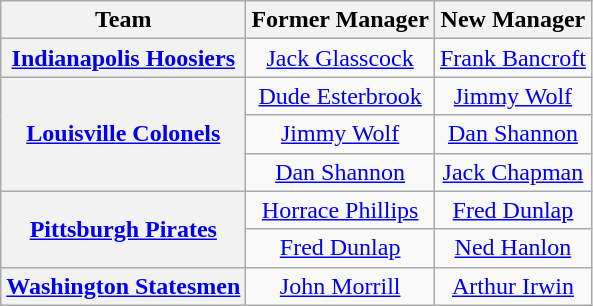<table class="wikitable plainrowheaders" style="text-align:center;">
<tr>
<th scope="col">Team</th>
<th scope="col">Former Manager</th>
<th scope="col">New Manager</th>
</tr>
<tr>
<th scope="row" style="text-align:center;"><a href='#'>Indianapolis Hoosiers</a></th>
<td><a href='#'>Jack Glasscock</a></td>
<td><a href='#'>Frank Bancroft</a></td>
</tr>
<tr>
<th rowspan="3" scope="row" style="text-align:center;"><a href='#'>Louisville Colonels</a></th>
<td><a href='#'>Dude Esterbrook</a></td>
<td><a href='#'>Jimmy Wolf</a></td>
</tr>
<tr>
<td><a href='#'>Jimmy Wolf</a></td>
<td><a href='#'>Dan Shannon</a></td>
</tr>
<tr>
<td><a href='#'>Dan Shannon</a></td>
<td><a href='#'>Jack Chapman</a></td>
</tr>
<tr>
<th rowspan="2" scope="row" style="text-align:center;"><a href='#'>Pittsburgh Pirates</a></th>
<td><a href='#'>Horrace Phillips</a></td>
<td><a href='#'>Fred Dunlap</a></td>
</tr>
<tr>
<td><a href='#'>Fred Dunlap</a></td>
<td><a href='#'>Ned Hanlon</a></td>
</tr>
<tr>
<th scope="row" style="text-align:center;"><a href='#'>Washington Statesmen</a></th>
<td><a href='#'>John Morrill</a></td>
<td><a href='#'>Arthur Irwin</a></td>
</tr>
</table>
